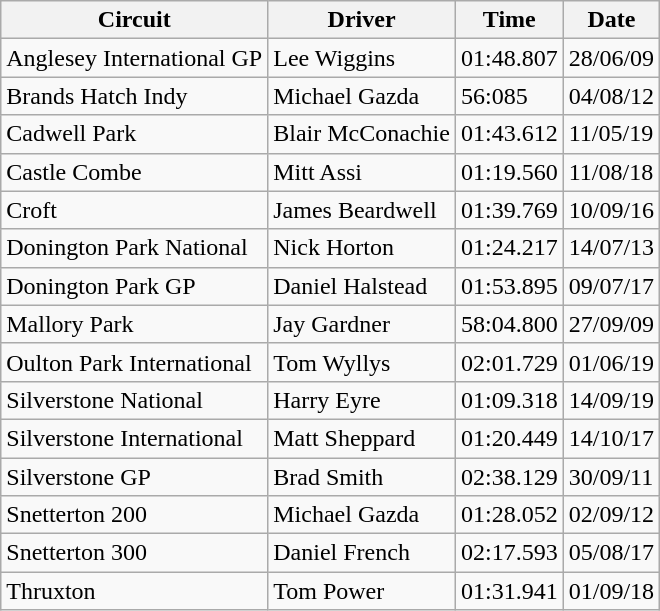<table class="wikitable">
<tr>
<th>Circuit</th>
<th>Driver</th>
<th>Time</th>
<th>Date</th>
</tr>
<tr>
<td>Anglesey International GP</td>
<td>Lee Wiggins</td>
<td>01:48.807</td>
<td>28/06/09</td>
</tr>
<tr>
<td>Brands Hatch Indy</td>
<td>Michael Gazda</td>
<td>56:085</td>
<td>04/08/12</td>
</tr>
<tr>
<td>Cadwell Park</td>
<td>Blair McConachie</td>
<td>01:43.612</td>
<td>11/05/19</td>
</tr>
<tr>
<td>Castle Combe</td>
<td>Mitt Assi</td>
<td>01:19.560</td>
<td>11/08/18</td>
</tr>
<tr>
<td>Croft</td>
<td>James Beardwell</td>
<td>01:39.769</td>
<td>10/09/16</td>
</tr>
<tr>
<td>Donington Park National</td>
<td>Nick Horton</td>
<td>01:24.217</td>
<td>14/07/13</td>
</tr>
<tr>
<td>Donington Park GP</td>
<td>Daniel Halstead</td>
<td>01:53.895</td>
<td>09/07/17</td>
</tr>
<tr>
<td>Mallory Park</td>
<td>Jay Gardner</td>
<td>58:04.800</td>
<td>27/09/09</td>
</tr>
<tr>
<td>Oulton Park International</td>
<td>Tom Wyllys</td>
<td>02:01.729</td>
<td>01/06/19</td>
</tr>
<tr>
<td>Silverstone National</td>
<td>Harry Eyre</td>
<td>01:09.318</td>
<td>14/09/19</td>
</tr>
<tr>
<td>Silverstone International</td>
<td>Matt Sheppard</td>
<td>01:20.449</td>
<td>14/10/17</td>
</tr>
<tr>
<td>Silverstone GP</td>
<td>Brad Smith</td>
<td>02:38.129</td>
<td>30/09/11</td>
</tr>
<tr>
<td>Snetterton 200</td>
<td>Michael Gazda</td>
<td>01:28.052</td>
<td>02/09/12</td>
</tr>
<tr>
<td>Snetterton 300</td>
<td>Daniel French</td>
<td>02:17.593</td>
<td>05/08/17</td>
</tr>
<tr>
<td>Thruxton</td>
<td>Tom Power</td>
<td>01:31.941</td>
<td>01/09/18</td>
</tr>
</table>
